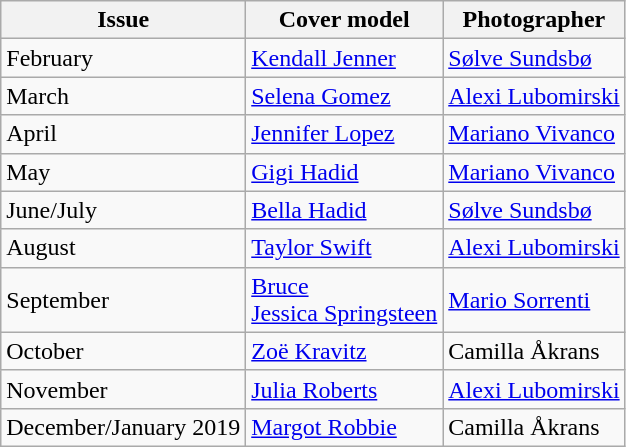<table class="sortable wikitable">
<tr>
<th>Issue</th>
<th>Cover model</th>
<th>Photographer</th>
</tr>
<tr>
<td>February</td>
<td><a href='#'>Kendall Jenner</a></td>
<td><a href='#'>Sølve Sundsbø</a></td>
</tr>
<tr>
<td>March</td>
<td><a href='#'>Selena Gomez</a></td>
<td><a href='#'>Alexi Lubomirski</a></td>
</tr>
<tr>
<td>April</td>
<td><a href='#'>Jennifer Lopez</a></td>
<td><a href='#'>Mariano Vivanco</a></td>
</tr>
<tr>
<td>May</td>
<td><a href='#'>Gigi Hadid</a></td>
<td><a href='#'>Mariano Vivanco</a></td>
</tr>
<tr>
<td>June/July</td>
<td><a href='#'>Bella Hadid</a></td>
<td><a href='#'>Sølve Sundsbø</a></td>
</tr>
<tr>
<td>August</td>
<td><a href='#'>Taylor Swift</a></td>
<td><a href='#'>Alexi Lubomirski</a></td>
</tr>
<tr>
<td>September</td>
<td><a href='#'>Bruce</a><br><a href='#'>Jessica Springsteen</a></td>
<td><a href='#'>Mario Sorrenti</a></td>
</tr>
<tr>
<td>October</td>
<td><a href='#'>Zoë Kravitz</a></td>
<td>Camilla Åkrans</td>
</tr>
<tr>
<td>November</td>
<td><a href='#'>Julia Roberts</a></td>
<td><a href='#'>Alexi Lubomirski</a></td>
</tr>
<tr>
<td>December/January 2019</td>
<td><a href='#'>Margot Robbie</a></td>
<td>Camilla Åkrans</td>
</tr>
</table>
